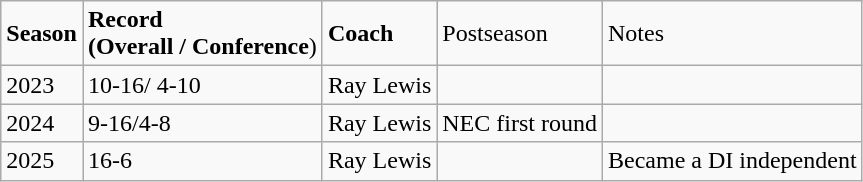<table class="wikitable">
<tr>
<td><strong>Season</strong></td>
<td><strong>Record</strong><br><strong>(Overall / Conference</strong>)</td>
<td><strong>Coach</strong></td>
<td>Postseason</td>
<td>Notes</td>
</tr>
<tr>
<td>2023</td>
<td>10-16/ 4-10</td>
<td>Ray Lewis</td>
<td></td>
<td></td>
</tr>
<tr>
<td>2024</td>
<td>9-16/4-8</td>
<td>Ray Lewis</td>
<td>NEC first round</td>
<td></td>
</tr>
<tr>
<td>2025</td>
<td>16-6</td>
<td>Ray Lewis</td>
<td></td>
<td>Became a DI independent</td>
</tr>
</table>
